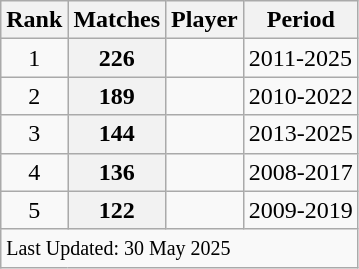<table class="wikitable">
<tr>
<th>Rank</th>
<th>Matches</th>
<th>Player</th>
<th>Period</th>
</tr>
<tr>
<td align=center>1</td>
<th scope=row style=text-align:center;>226</th>
<td></td>
<td>2011-2025</td>
</tr>
<tr>
<td align=center>2</td>
<th scope=row style=text-align:center;>189</th>
<td></td>
<td>2010-2022</td>
</tr>
<tr>
<td align="center">3</td>
<th scope="row" style="text-align:center;">144</th>
<td></td>
<td>2013-2025</td>
</tr>
<tr>
<td align="center">4</td>
<th scope="row" style="text-align:center;">136</th>
<td></td>
<td>2008-2017</td>
</tr>
<tr>
<td align=center>5</td>
<th scope=row style=text-align:center;>122</th>
<td></td>
<td>2009-2019</td>
</tr>
<tr class=sortbottom>
<td colspan=4><small>Last Updated: 30 May 2025</small></td>
</tr>
</table>
